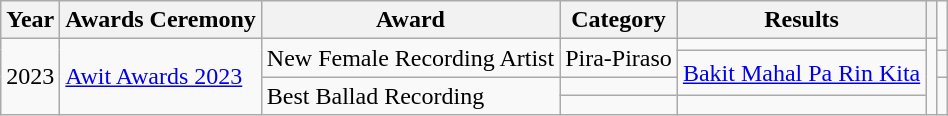<table class="wikitable">
<tr>
<th>Year</th>
<th>Awards Ceremony</th>
<th>Award</th>
<th>Category</th>
<th>Results</th>
<th></th>
</tr>
<tr>
<td rowspan="4">2023</td>
<td rowspan="4"><a href='#'>Awit Awards 2023</a></td>
<td rowspan="2">New Female Recording Artist</td>
<td rowspan="2">Pira-Piraso</td>
<td></td>
<td rowspan="4"></td>
</tr>
<tr>
<td rowspan="2"><a href='#'>Bakit Mahal Pa Rin Kita</a></td>
<td></td>
</tr>
<tr>
<td rowspan="2">Best Ballad Recording</td>
<td></td>
</tr>
<tr>
<td></td>
</tr>
</table>
